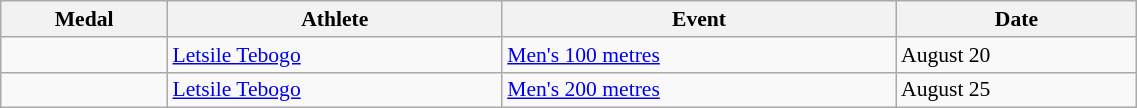<table class="wikitable" style="font-size:90%" width=60%>
<tr>
<th>Medal</th>
<th>Athlete</th>
<th>Event</th>
<th>Date</th>
</tr>
<tr>
<td></td>
<td><a href='#'>Letsile Tebogo</a></td>
<td><a href='#'>Men's 100 metres</a></td>
<td>August 20</td>
</tr>
<tr>
<td></td>
<td><a href='#'>Letsile Tebogo</a></td>
<td><a href='#'>Men's 200 metres</a></td>
<td>August 25</td>
</tr>
</table>
